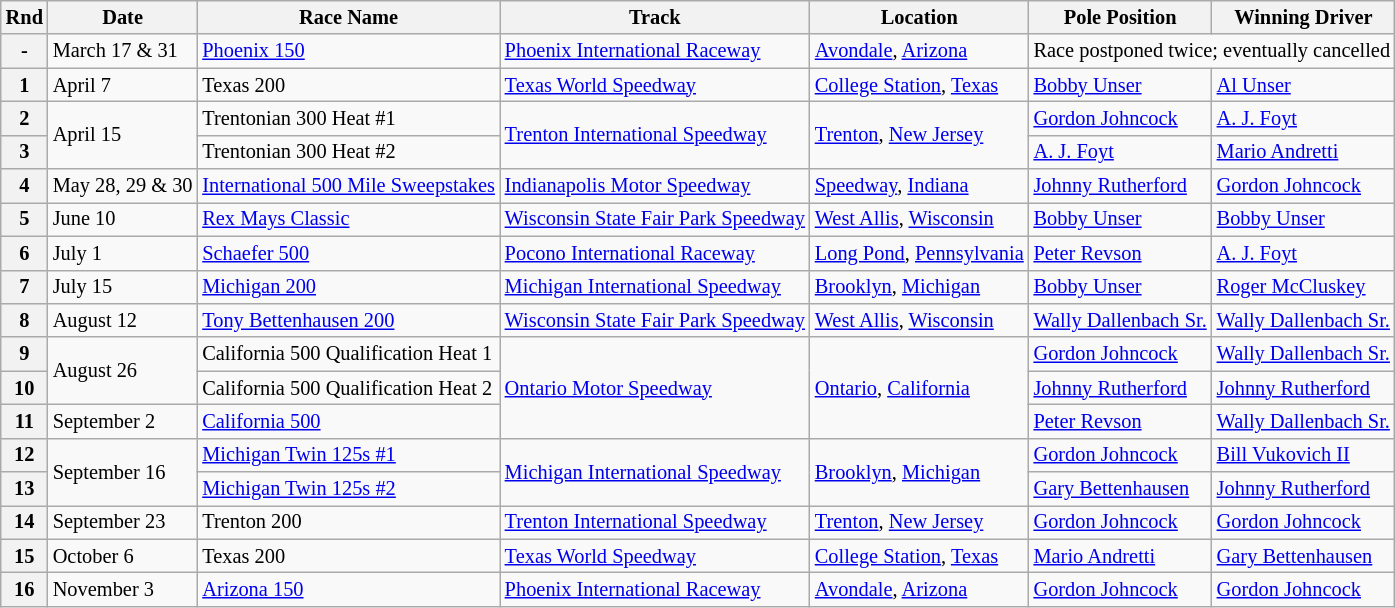<table class="wikitable" style="font-size:85%">
<tr>
<th>Rnd</th>
<th>Date</th>
<th>Race Name</th>
<th>Track</th>
<th>Location</th>
<th>Pole Position</th>
<th>Winning Driver</th>
</tr>
<tr>
<th>-</th>
<td>March 17 & 31</td>
<td><a href='#'>Phoenix 150</a></td>
<td><a href='#'>Phoenix International Raceway</a></td>
<td><a href='#'>Avondale</a>, <a href='#'>Arizona</a></td>
<td colspan=2 align=center>Race postponed twice; eventually cancelled</td>
</tr>
<tr>
<th>1</th>
<td>April 7</td>
<td>Texas 200</td>
<td><a href='#'>Texas World Speedway</a></td>
<td><a href='#'>College Station</a>, <a href='#'>Texas</a></td>
<td> <a href='#'>Bobby Unser</a></td>
<td> <a href='#'>Al Unser</a></td>
</tr>
<tr>
<th>2</th>
<td rowspan=2>April 15</td>
<td>Trentonian 300 Heat #1</td>
<td rowspan=2><a href='#'>Trenton International Speedway</a></td>
<td rowspan=2><a href='#'>Trenton</a>, <a href='#'>New Jersey</a></td>
<td> <a href='#'>Gordon Johncock</a></td>
<td> <a href='#'>A. J. Foyt</a></td>
</tr>
<tr>
<th>3</th>
<td>Trentonian 300 Heat #2</td>
<td> <a href='#'>A. J. Foyt</a></td>
<td> <a href='#'>Mario Andretti</a></td>
</tr>
<tr>
<th>4</th>
<td>May 28, 29 & 30</td>
<td><a href='#'>International 500 Mile Sweepstakes</a></td>
<td><a href='#'>Indianapolis Motor Speedway</a></td>
<td><a href='#'>Speedway</a>, <a href='#'>Indiana</a></td>
<td> <a href='#'>Johnny Rutherford</a></td>
<td> <a href='#'>Gordon Johncock</a></td>
</tr>
<tr>
<th>5</th>
<td>June 10</td>
<td><a href='#'>Rex Mays Classic</a></td>
<td><a href='#'>Wisconsin State Fair Park Speedway</a></td>
<td><a href='#'>West Allis</a>, <a href='#'>Wisconsin</a></td>
<td> <a href='#'>Bobby Unser</a></td>
<td> <a href='#'>Bobby Unser</a></td>
</tr>
<tr>
<th>6</th>
<td>July 1</td>
<td><a href='#'>Schaefer 500</a></td>
<td><a href='#'>Pocono International Raceway</a></td>
<td><a href='#'>Long Pond</a>, <a href='#'>Pennsylvania</a></td>
<td> <a href='#'>Peter Revson</a></td>
<td> <a href='#'>A. J. Foyt</a></td>
</tr>
<tr>
<th>7</th>
<td>July 15</td>
<td><a href='#'>Michigan 200</a></td>
<td><a href='#'>Michigan International Speedway</a></td>
<td><a href='#'>Brooklyn</a>, <a href='#'>Michigan</a></td>
<td> <a href='#'>Bobby Unser</a></td>
<td> <a href='#'>Roger McCluskey</a></td>
</tr>
<tr>
<th>8</th>
<td>August 12</td>
<td><a href='#'>Tony Bettenhausen 200</a></td>
<td><a href='#'>Wisconsin State Fair Park Speedway</a></td>
<td><a href='#'>West Allis</a>, <a href='#'>Wisconsin</a></td>
<td> <a href='#'>Wally Dallenbach Sr.</a></td>
<td> <a href='#'>Wally Dallenbach Sr.</a></td>
</tr>
<tr>
<th>9</th>
<td rowspan=2>August 26</td>
<td>California 500 Qualification Heat 1</td>
<td rowspan=3><a href='#'>Ontario Motor Speedway</a></td>
<td rowspan=3><a href='#'>Ontario</a>, <a href='#'>California</a></td>
<td> <a href='#'>Gordon Johncock</a></td>
<td> <a href='#'>Wally Dallenbach Sr.</a></td>
</tr>
<tr>
<th>10</th>
<td>California 500 Qualification Heat 2</td>
<td> <a href='#'>Johnny Rutherford</a></td>
<td> <a href='#'>Johnny Rutherford</a></td>
</tr>
<tr>
<th>11</th>
<td>September 2</td>
<td><a href='#'>California 500</a></td>
<td> <a href='#'>Peter Revson</a></td>
<td> <a href='#'>Wally Dallenbach Sr.</a></td>
</tr>
<tr>
<th>12</th>
<td rowspan=2>September 16</td>
<td><a href='#'>Michigan Twin 125s #1</a></td>
<td rowspan=2><a href='#'>Michigan International Speedway</a></td>
<td rowspan=2><a href='#'>Brooklyn</a>, <a href='#'>Michigan</a></td>
<td> <a href='#'>Gordon Johncock</a></td>
<td> <a href='#'>Bill Vukovich II</a></td>
</tr>
<tr>
<th>13</th>
<td><a href='#'>Michigan Twin 125s #2</a></td>
<td> <a href='#'>Gary Bettenhausen</a></td>
<td> <a href='#'>Johnny Rutherford</a></td>
</tr>
<tr>
<th>14</th>
<td>September 23</td>
<td>Trenton 200</td>
<td><a href='#'>Trenton International Speedway</a></td>
<td><a href='#'>Trenton</a>, <a href='#'>New Jersey</a></td>
<td> <a href='#'>Gordon Johncock</a></td>
<td> <a href='#'>Gordon Johncock</a></td>
</tr>
<tr>
<th>15</th>
<td>October 6</td>
<td>Texas 200</td>
<td><a href='#'>Texas World Speedway</a></td>
<td><a href='#'>College Station</a>, <a href='#'>Texas</a></td>
<td> <a href='#'>Mario Andretti</a></td>
<td> <a href='#'>Gary Bettenhausen</a></td>
</tr>
<tr>
<th>16</th>
<td>November 3</td>
<td><a href='#'>Arizona 150</a></td>
<td><a href='#'>Phoenix International Raceway</a></td>
<td><a href='#'>Avondale</a>, <a href='#'>Arizona</a></td>
<td> <a href='#'>Gordon Johncock</a></td>
<td> <a href='#'>Gordon Johncock</a></td>
</tr>
</table>
